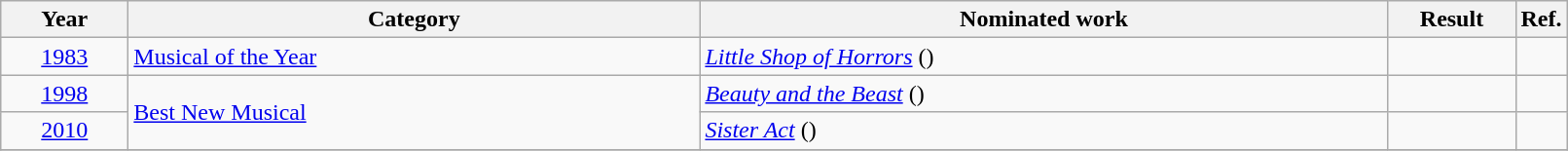<table class=wikitable>
<tr>
<th scope="col" style="width:5em;">Year</th>
<th scope="col" style="width:24em;">Category</th>
<th scope="col" style="width:29em;">Nominated work</th>
<th scope="col" style="width:5em;">Result</th>
<th>Ref.</th>
</tr>
<tr>
<td style="text-align:center;"><a href='#'>1983</a></td>
<td><a href='#'>Musical of the Year</a></td>
<td><em><a href='#'>Little Shop of Horrors</a></em> ()</td>
<td></td>
<td></td>
</tr>
<tr>
<td style="text-align:center;"><a href='#'>1998</a></td>
<td rowspan="2"><a href='#'>Best New Musical</a></td>
<td><em><a href='#'>Beauty and the Beast</a></em> ()</td>
<td></td>
<td></td>
</tr>
<tr>
<td style="text-align:center;"><a href='#'>2010</a></td>
<td><em><a href='#'>Sister Act</a></em> ()</td>
<td></td>
<td></td>
</tr>
<tr>
</tr>
</table>
